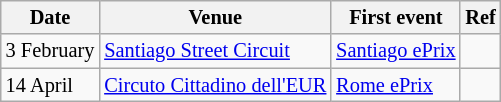<table class="wikitable" style="font-size: 85%">
<tr>
<th>Date</th>
<th>Venue</th>
<th>First event</th>
<th>Ref</th>
</tr>
<tr>
<td>3 February</td>
<td><a href='#'>Santiago Street Circuit</a></td>
<td><a href='#'>Santiago ePrix</a></td>
<td></td>
</tr>
<tr>
<td>14 April</td>
<td><a href='#'>Circuto Cittadino dell'EUR</a></td>
<td><a href='#'>Rome ePrix</a></td>
<td></td>
</tr>
</table>
